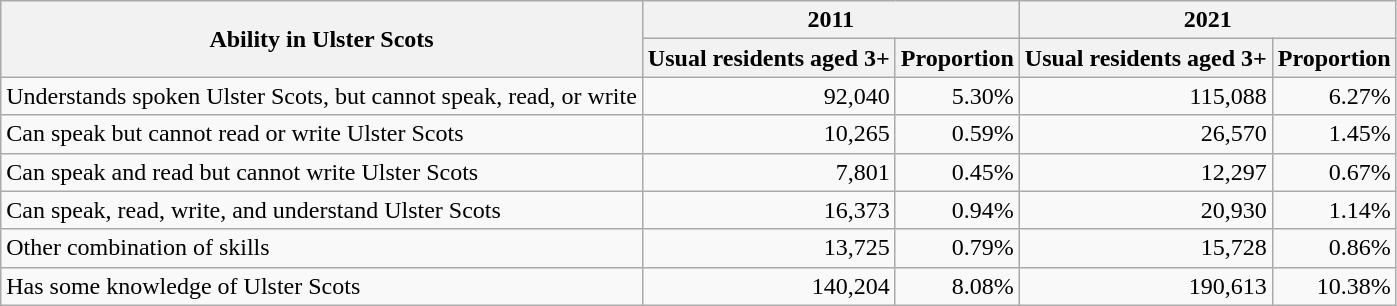<table class="wikitable sortable" style="text-align:right">
<tr>
<th rowspan=2>Ability in Ulster Scots</th>
<th colspan=2>2011</th>
<th colspan="2">2021</th>
</tr>
<tr>
<th>Usual residents aged 3+</th>
<th>Proportion</th>
<th>Usual residents aged 3+</th>
<th>Proportion</th>
</tr>
<tr>
<td style="text-align:left">Understands spoken Ulster Scots, but cannot speak, read, or write</td>
<td>92,040</td>
<td>5.30%</td>
<td>115,088</td>
<td>6.27%</td>
</tr>
<tr>
<td style="text-align:left">Can speak but cannot read or write Ulster Scots</td>
<td>10,265</td>
<td>0.59%</td>
<td>26,570</td>
<td>1.45%</td>
</tr>
<tr>
<td style="text-align:left">Can speak and read but cannot write Ulster Scots</td>
<td>7,801</td>
<td>0.45%</td>
<td>12,297</td>
<td>0.67%</td>
</tr>
<tr>
<td style="text-align:left">Can speak, read, write, and understand Ulster Scots</td>
<td>16,373</td>
<td>0.94%</td>
<td>20,930</td>
<td>1.14%</td>
</tr>
<tr>
<td style="text-align:left">Other combination of skills</td>
<td>13,725</td>
<td>0.79%</td>
<td>15,728</td>
<td>0.86%</td>
</tr>
<tr>
<td style="text-align:left">Has some knowledge of Ulster Scots</td>
<td>140,204</td>
<td>8.08%</td>
<td>                   190,613</td>
<td>10.38%</td>
</tr>
</table>
